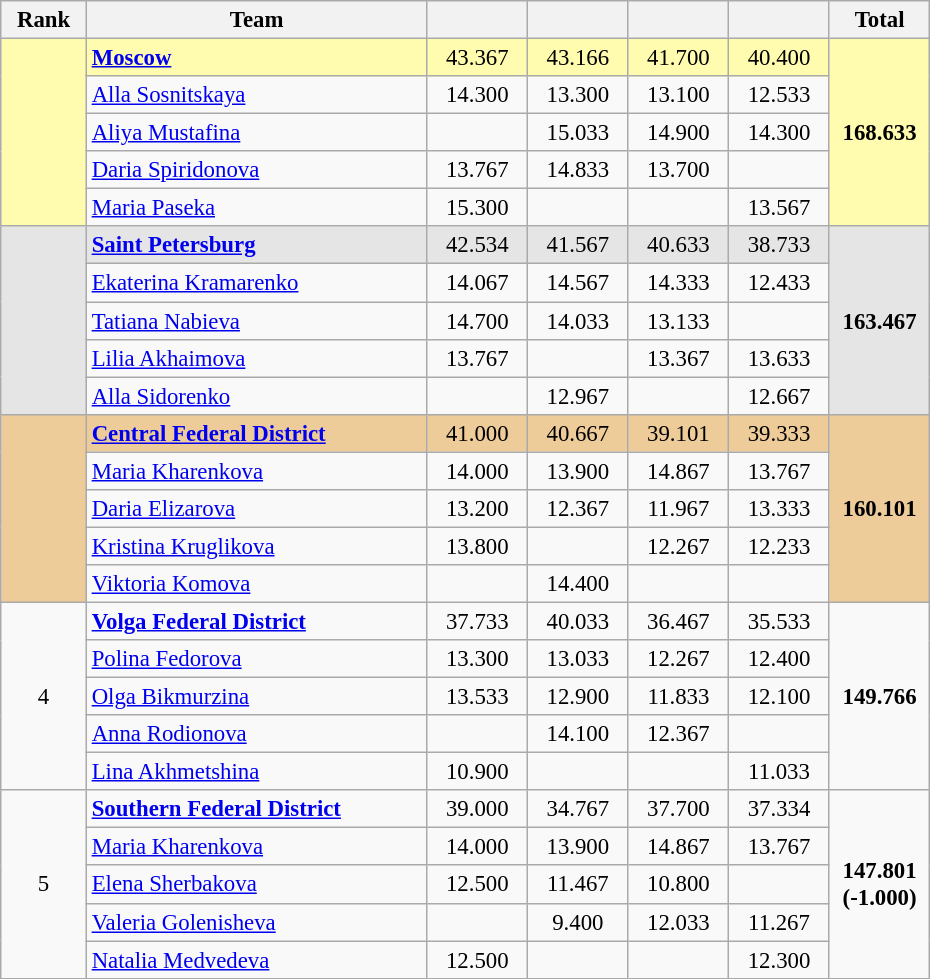<table class="wikitable" style="text-align:center; font-size:95%">
<tr>
<th scope="col" style="width:50px;">Rank</th>
<th scope="col" style="width:220px;">Team</th>
<th scope="col" style="width:60px;"></th>
<th scope="col" style="width:60px;"></th>
<th scope="col" style="width:60px;"></th>
<th scope="col" style="width:60px;"></th>
<th scope="col" style="width:60px;">Total</th>
</tr>
<tr style="background:#fffcaf;">
<td rowspan=5></td>
<td style="text-align:left;"><strong><a href='#'>Moscow</a></strong></td>
<td>43.367</td>
<td>43.166</td>
<td>41.700</td>
<td>40.400</td>
<td rowspan=5><strong>168.633</strong></td>
</tr>
<tr>
<td style="text-align:left;"><a href='#'>Alla Sosnitskaya</a></td>
<td>14.300</td>
<td>13.300</td>
<td>13.100</td>
<td>12.533</td>
</tr>
<tr>
<td style="text-align:left;"><a href='#'>Aliya Mustafina</a></td>
<td></td>
<td>15.033</td>
<td>14.900</td>
<td>14.300</td>
</tr>
<tr>
<td style="text-align:left;"><a href='#'>Daria Spiridonova</a></td>
<td>13.767</td>
<td>14.833</td>
<td>13.700</td>
<td></td>
</tr>
<tr>
<td style="text-align:left;"><a href='#'>Maria Paseka</a></td>
<td>15.300</td>
<td></td>
<td></td>
<td>13.567</td>
</tr>
<tr style="background:#e5e5e5;">
<td rowspan=5></td>
<td style="text-align:left;"><strong><a href='#'>Saint Petersburg</a></strong></td>
<td>42.534</td>
<td>41.567</td>
<td>40.633</td>
<td>38.733</td>
<td rowspan=5><strong>163.467</strong></td>
</tr>
<tr>
<td style="text-align:left;"><a href='#'>Ekaterina Kramarenko</a></td>
<td>14.067</td>
<td>14.567</td>
<td>14.333</td>
<td>12.433</td>
</tr>
<tr>
<td style="text-align:left;"><a href='#'>Tatiana Nabieva</a></td>
<td>14.700</td>
<td>14.033</td>
<td>13.133</td>
<td></td>
</tr>
<tr>
<td style="text-align:left;"><a href='#'>Lilia Akhaimova</a></td>
<td>13.767</td>
<td></td>
<td>13.367</td>
<td>13.633</td>
</tr>
<tr>
<td style="text-align:left;"><a href='#'>Alla Sidorenko</a></td>
<td></td>
<td>12.967</td>
<td></td>
<td>12.667</td>
</tr>
<tr style="background:#ec9;">
<td rowspan=5></td>
<td style="text-align:left;"><strong><a href='#'>Central Federal District</a></strong></td>
<td>41.000</td>
<td>40.667</td>
<td>39.101</td>
<td>39.333</td>
<td rowspan=5><strong>160.101</strong></td>
</tr>
<tr>
<td style="text-align:left;"><a href='#'>Maria Kharenkova</a></td>
<td>14.000</td>
<td>13.900</td>
<td>14.867</td>
<td>13.767</td>
</tr>
<tr>
<td style="text-align:left;"><a href='#'>Daria Elizarova</a></td>
<td>13.200</td>
<td>12.367</td>
<td>11.967</td>
<td>13.333</td>
</tr>
<tr>
<td style="text-align:left;"><a href='#'>Kristina Kruglikova</a></td>
<td>13.800</td>
<td></td>
<td>12.267</td>
<td>12.233</td>
</tr>
<tr>
<td style="text-align:left;"><a href='#'>Viktoria Komova</a></td>
<td></td>
<td>14.400</td>
<td></td>
<td></td>
</tr>
<tr>
<td rowspan=5>4</td>
<td style="text-align:left;"><strong><a href='#'>Volga Federal District</a></strong></td>
<td>37.733</td>
<td>40.033</td>
<td>36.467</td>
<td>35.533</td>
<td rowspan=5><strong>149.766</strong></td>
</tr>
<tr>
<td style="text-align:left;"><a href='#'>Polina Fedorova</a></td>
<td>13.300</td>
<td>13.033</td>
<td>12.267</td>
<td>12.400</td>
</tr>
<tr>
<td style="text-align:left;"><a href='#'>Olga Bikmurzina</a></td>
<td>13.533</td>
<td>12.900</td>
<td>11.833</td>
<td>12.100</td>
</tr>
<tr>
<td style="text-align:left;"><a href='#'>Anna Rodionova</a></td>
<td></td>
<td>14.100</td>
<td>12.367</td>
<td></td>
</tr>
<tr>
<td style="text-align:left;"><a href='#'>Lina Akhmetshina</a></td>
<td>10.900</td>
<td></td>
<td></td>
<td>11.033</td>
</tr>
<tr>
<td rowspan=5>5</td>
<td style="text-align:left;"><strong><a href='#'>Southern Federal District</a></strong></td>
<td>39.000</td>
<td>34.767</td>
<td>37.700</td>
<td>37.334</td>
<td rowspan=5><strong>147.801 (-1.000)</strong></td>
</tr>
<tr>
<td style="text-align:left;"><a href='#'>Maria Kharenkova</a></td>
<td>14.000</td>
<td>13.900</td>
<td>14.867</td>
<td>13.767</td>
</tr>
<tr>
<td style="text-align:left;"><a href='#'>Elena Sherbakova</a></td>
<td>12.500</td>
<td>11.467</td>
<td>10.800</td>
<td></td>
</tr>
<tr>
<td style="text-align:left;"><a href='#'>Valeria Golenisheva</a></td>
<td></td>
<td>9.400</td>
<td>12.033</td>
<td>11.267</td>
</tr>
<tr>
<td style="text-align:left;"><a href='#'>Natalia Medvedeva</a></td>
<td>12.500</td>
<td></td>
<td></td>
<td>12.300</td>
</tr>
</table>
